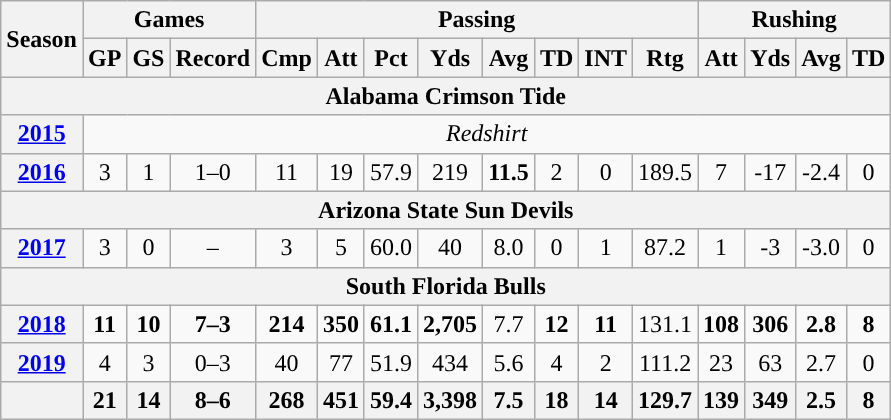<table class="wikitable" style="text-align:center;">
<tr>
<th rowspan="2">Season</th>
<th colspan="3">Games</th>
<th colspan="8">Passing</th>
<th colspan="4">Rushing</th>
</tr>
<tr>
<th>GP</th>
<th>GS</th>
<th>Record</th>
<th>Cmp</th>
<th>Att</th>
<th>Pct</th>
<th>Yds</th>
<th>Avg</th>
<th>TD</th>
<th>INT</th>
<th>Rtg</th>
<th>Att</th>
<th>Yds</th>
<th>Avg</th>
<th>TD</th>
</tr>
<tr>
<th colspan="16">Alabama Crimson Tide</th>
</tr>
<tr>
<th><a href='#'>2015</a></th>
<td colspan="15"><em> Redshirt</em></td>
</tr>
<tr>
<th><a href='#'>2016</a></th>
<td>3</td>
<td>1</td>
<td>1–0</td>
<td>11</td>
<td>19</td>
<td>57.9</td>
<td>219</td>
<td><strong>11.5</strong></td>
<td>2</td>
<td>0</td>
<td>189.5</td>
<td>7</td>
<td>-17</td>
<td>-2.4</td>
<td>0</td>
</tr>
<tr>
<th colspan="16">Arizona State Sun Devils</th>
</tr>
<tr>
<th><a href='#'>2017</a></th>
<td>3</td>
<td>0</td>
<td>–</td>
<td>3</td>
<td>5</td>
<td>60.0</td>
<td>40</td>
<td>8.0</td>
<td>0</td>
<td>1</td>
<td>87.2</td>
<td>1</td>
<td>-3</td>
<td>-3.0</td>
<td>0</td>
</tr>
<tr>
<th colspan="16">South Florida Bulls</th>
</tr>
<tr>
<th><a href='#'>2018</a></th>
<td><strong>11</strong></td>
<td><strong>10</strong></td>
<td><strong>7–3</strong></td>
<td><strong>214</strong></td>
<td><strong>350</strong></td>
<td><strong>61.1</strong></td>
<td><strong>2,705</strong></td>
<td>7.7</td>
<td><strong>12</strong></td>
<td><strong>11</strong></td>
<td>131.1</td>
<td><strong>108</strong></td>
<td><strong>306</strong></td>
<td><strong>2.8</strong></td>
<td><strong>8</strong></td>
</tr>
<tr>
<th><a href='#'>2019</a></th>
<td>4</td>
<td>3</td>
<td>0–3</td>
<td>40</td>
<td>77</td>
<td>51.9</td>
<td>434</td>
<td>5.6</td>
<td>4</td>
<td>2</td>
<td>111.2</td>
<td>23</td>
<td>63</td>
<td>2.7</td>
<td>0</td>
</tr>
<tr>
<th></th>
<th>21</th>
<th>14</th>
<th>8–6</th>
<th>268</th>
<th>451</th>
<th>59.4</th>
<th>3,398</th>
<th>7.5</th>
<th>18</th>
<th>14</th>
<th>129.7</th>
<th>139</th>
<th>349</th>
<th>2.5</th>
<th>8</th>
</tr>
</table>
